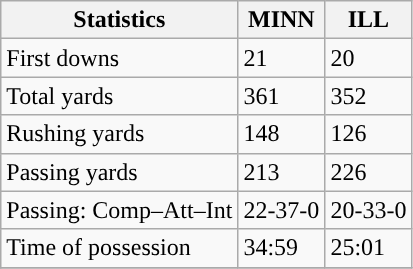<table class="wikitable" style="float: left;">
<tr>
<th>Statistics</th>
<th>MINN</th>
<th>ILL</th>
</tr>
<tr>
<td>First downs</td>
<td>21</td>
<td>20</td>
</tr>
<tr>
<td>Total yards</td>
<td>361</td>
<td>352</td>
</tr>
<tr>
<td>Rushing yards</td>
<td>148</td>
<td>126</td>
</tr>
<tr>
<td>Passing yards</td>
<td>213</td>
<td>226</td>
</tr>
<tr>
<td>Passing: Comp–Att–Int</td>
<td>22-37-0</td>
<td>20-33-0</td>
</tr>
<tr>
<td>Time of possession</td>
<td>34:59</td>
<td>25:01</td>
</tr>
<tr>
</tr>
</table>
